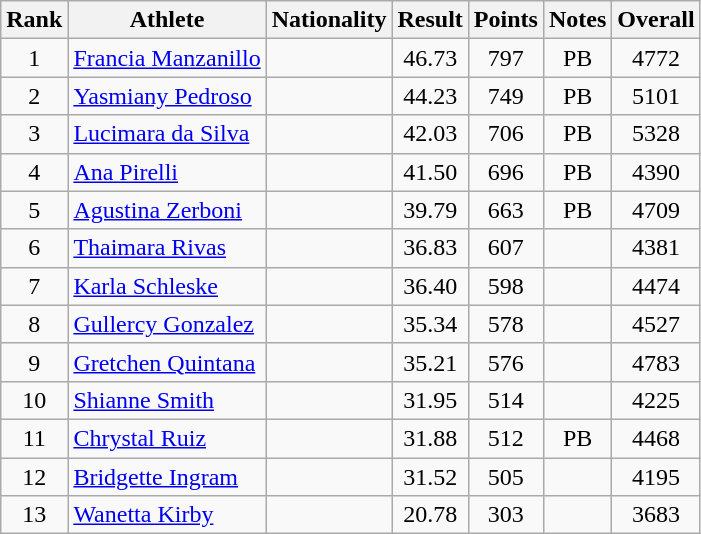<table class="wikitable sortable" style="text-align:center">
<tr>
<th>Rank</th>
<th>Athlete</th>
<th>Nationality</th>
<th>Result</th>
<th>Points</th>
<th>Notes</th>
<th>Overall</th>
</tr>
<tr>
<td>1</td>
<td align=left><a href='#'>Francia Manzanillo</a></td>
<td align=left></td>
<td>46.73</td>
<td>797</td>
<td>PB</td>
<td>4772</td>
</tr>
<tr>
<td>2</td>
<td align=left><a href='#'>Yasmiany Pedroso</a></td>
<td align=left></td>
<td>44.23</td>
<td>749</td>
<td>PB</td>
<td>5101</td>
</tr>
<tr>
<td>3</td>
<td align=left><a href='#'>Lucimara da Silva</a></td>
<td align=left></td>
<td>42.03</td>
<td>706</td>
<td>PB</td>
<td>5328</td>
</tr>
<tr>
<td>4</td>
<td align=left><a href='#'>Ana Pirelli</a></td>
<td align=left></td>
<td>41.50</td>
<td>696</td>
<td>PB</td>
<td>4390</td>
</tr>
<tr>
<td>5</td>
<td align=left><a href='#'>Agustina Zerboni</a></td>
<td align=left></td>
<td>39.79</td>
<td>663</td>
<td>PB</td>
<td>4709</td>
</tr>
<tr>
<td>6</td>
<td align=left><a href='#'>Thaimara Rivas</a></td>
<td align=left></td>
<td>36.83</td>
<td>607</td>
<td></td>
<td>4381</td>
</tr>
<tr>
<td>7</td>
<td align=left><a href='#'>Karla Schleske</a></td>
<td align=left></td>
<td>36.40</td>
<td>598</td>
<td></td>
<td>4474</td>
</tr>
<tr>
<td>8</td>
<td align=left><a href='#'>Gullercy Gonzalez</a></td>
<td align=left></td>
<td>35.34</td>
<td>578</td>
<td></td>
<td>4527</td>
</tr>
<tr>
<td>9</td>
<td align=left><a href='#'>Gretchen Quintana</a></td>
<td align=left></td>
<td>35.21</td>
<td>576</td>
<td></td>
<td>4783</td>
</tr>
<tr>
<td>10</td>
<td align=left><a href='#'>Shianne Smith</a></td>
<td align=left></td>
<td>31.95</td>
<td>514</td>
<td></td>
<td>4225</td>
</tr>
<tr>
<td>11</td>
<td align=left><a href='#'>Chrystal Ruiz</a></td>
<td align=left></td>
<td>31.88</td>
<td>512</td>
<td>PB</td>
<td>4468</td>
</tr>
<tr>
<td>12</td>
<td align=left><a href='#'>Bridgette Ingram</a></td>
<td align=left></td>
<td>31.52</td>
<td>505</td>
<td></td>
<td>4195</td>
</tr>
<tr>
<td>13</td>
<td align=left><a href='#'>Wanetta Kirby</a></td>
<td align=left></td>
<td>20.78</td>
<td>303</td>
<td></td>
<td>3683</td>
</tr>
</table>
